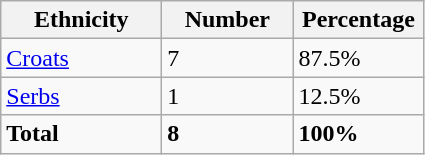<table class="wikitable">
<tr>
<th width="100px">Ethnicity</th>
<th width="80px">Number</th>
<th width="80px">Percentage</th>
</tr>
<tr>
<td><a href='#'>Croats</a></td>
<td>7</td>
<td>87.5%</td>
</tr>
<tr>
<td><a href='#'>Serbs</a></td>
<td>1</td>
<td>12.5%</td>
</tr>
<tr>
<td><strong>Total</strong></td>
<td><strong>8</strong></td>
<td><strong>100%</strong></td>
</tr>
</table>
